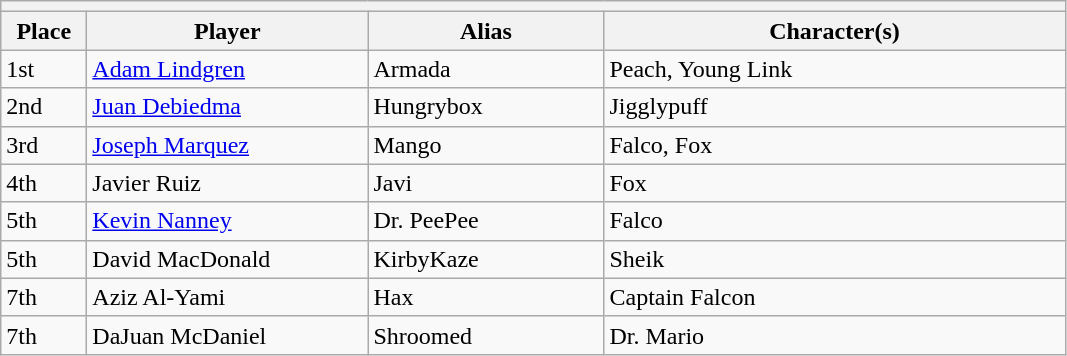<table class="wikitable">
<tr>
<th colspan=4></th>
</tr>
<tr>
<th style="width:50px;">Place</th>
<th style="width:180px;">Player</th>
<th style="width:150px;">Alias</th>
<th style="width:300px;">Character(s)</th>
</tr>
<tr>
<td>1st</td>
<td> <a href='#'>Adam Lindgren</a></td>
<td>Armada</td>
<td>Peach, Young Link</td>
</tr>
<tr>
<td>2nd</td>
<td> <a href='#'>Juan Debiedma</a></td>
<td>Hungrybox</td>
<td>Jigglypuff</td>
</tr>
<tr>
<td>3rd</td>
<td> <a href='#'>Joseph Marquez</a></td>
<td>Mango</td>
<td>Falco, Fox</td>
</tr>
<tr>
<td>4th</td>
<td> Javier Ruiz</td>
<td>Javi</td>
<td>Fox</td>
</tr>
<tr>
<td>5th</td>
<td> <a href='#'>Kevin Nanney</a></td>
<td>Dr. PeePee</td>
<td>Falco</td>
</tr>
<tr>
<td>5th</td>
<td> David MacDonald</td>
<td>KirbyKaze</td>
<td>Sheik</td>
</tr>
<tr>
<td>7th</td>
<td> Aziz Al-Yami</td>
<td>Hax</td>
<td>Captain Falcon</td>
</tr>
<tr>
<td>7th</td>
<td> DaJuan McDaniel</td>
<td>Shroomed</td>
<td>Dr. Mario</td>
</tr>
</table>
